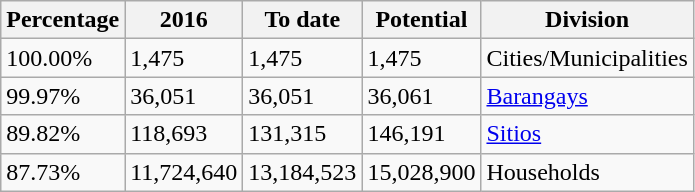<table class=wikitable>
<tr>
<th>Percentage</th>
<th>2016</th>
<th>To date</th>
<th>Potential</th>
<th>Division</th>
</tr>
<tr>
<td>100.00%</td>
<td>1,475</td>
<td>1,475</td>
<td>1,475</td>
<td>Cities/Municipalities</td>
</tr>
<tr>
<td>99.97%</td>
<td>36,051</td>
<td>36,051</td>
<td>36,061</td>
<td><a href='#'>Barangays</a></td>
</tr>
<tr>
<td>89.82%</td>
<td>118,693</td>
<td>131,315</td>
<td>146,191</td>
<td><a href='#'>Sitios</a></td>
</tr>
<tr>
<td>87.73%</td>
<td>11,724,640</td>
<td>13,184,523</td>
<td>15,028,900</td>
<td>Households</td>
</tr>
</table>
